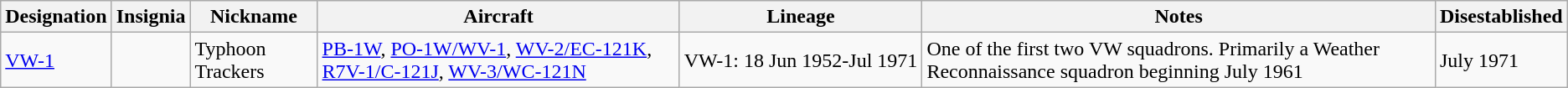<table class="wikitable">
<tr>
<th>Designation</th>
<th>Insignia</th>
<th>Nickname</th>
<th>Aircraft</th>
<th>Lineage</th>
<th>Notes</th>
<th>Disestablished</th>
</tr>
<tr>
<td><a href='#'>VW-1</a></td>
<td></td>
<td>Typhoon Trackers</td>
<td><a href='#'>PB-1W</a>, <a href='#'>PO-1W/WV-1</a>, <a href='#'>WV-2/EC-121K</a>, <a href='#'>R7V-1/C-121J</a>, <a href='#'>WV-3/WC-121N</a></td>
<td style="white-space: nowrap;">VW-1: 18 Jun 1952-Jul 1971</td>
<td>One of the first two VW squadrons. Primarily a Weather Reconnaissance squadron beginning July 1961</td>
<td>July 1971</td>
</tr>
</table>
